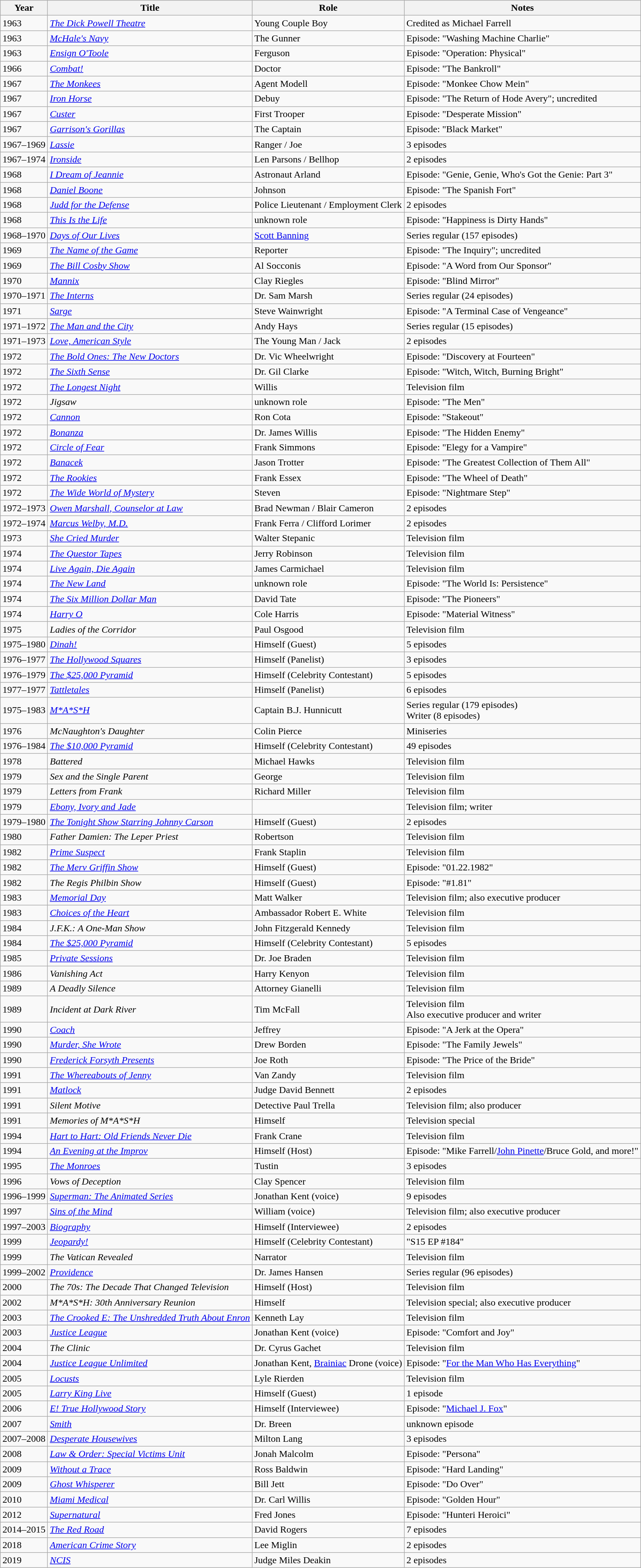<table class="wikitable">
<tr>
<th>Year</th>
<th>Title</th>
<th>Role</th>
<th>Notes</th>
</tr>
<tr>
<td>1963</td>
<td><em><a href='#'>The Dick Powell Theatre</a></em></td>
<td>Young Couple Boy</td>
<td>Credited as Michael Farrell</td>
</tr>
<tr>
<td>1963</td>
<td><em><a href='#'>McHale's Navy</a></em></td>
<td>The Gunner</td>
<td>Episode: "Washing Machine Charlie"</td>
</tr>
<tr>
<td>1963</td>
<td><em><a href='#'>Ensign O'Toole</a></em></td>
<td>Ferguson</td>
<td>Episode: "Operation: Physical"</td>
</tr>
<tr>
<td>1966</td>
<td><em><a href='#'>Combat!</a></em></td>
<td>Doctor</td>
<td>Episode: "The Bankroll"</td>
</tr>
<tr>
<td>1967</td>
<td><em><a href='#'>The Monkees</a></em></td>
<td>Agent Modell</td>
<td>Episode: "Monkee Chow Mein"</td>
</tr>
<tr>
<td>1967</td>
<td><em><a href='#'>Iron Horse</a></em></td>
<td>Debuy</td>
<td>Episode: "The Return of Hode Avery"; uncredited</td>
</tr>
<tr>
<td>1967</td>
<td><em><a href='#'>Custer</a></em></td>
<td>First Trooper</td>
<td>Episode: "Desperate Mission"</td>
</tr>
<tr>
<td>1967</td>
<td><em><a href='#'>Garrison's Gorillas</a></em></td>
<td>The Captain</td>
<td>Episode: "Black Market"</td>
</tr>
<tr>
<td>1967–1969</td>
<td><em><a href='#'>Lassie</a></em></td>
<td>Ranger / Joe</td>
<td>3 episodes</td>
</tr>
<tr>
<td>1967–1974</td>
<td><em><a href='#'>Ironside</a></em></td>
<td>Len Parsons / Bellhop</td>
<td>2 episodes</td>
</tr>
<tr>
<td>1968</td>
<td><em><a href='#'>I Dream of Jeannie</a></em></td>
<td>Astronaut Arland</td>
<td>Episode: "Genie, Genie, Who's Got the Genie: Part 3"</td>
</tr>
<tr>
<td>1968</td>
<td><em><a href='#'>Daniel Boone</a></em></td>
<td>Johnson</td>
<td>Episode: "The Spanish Fort"</td>
</tr>
<tr>
<td>1968</td>
<td><em><a href='#'>Judd for the Defense</a></em></td>
<td>Police Lieutenant / Employment Clerk</td>
<td>2 episodes</td>
</tr>
<tr>
<td>1968</td>
<td><em><a href='#'>This Is the Life</a></em></td>
<td>unknown role</td>
<td>Episode: "Happiness is Dirty Hands"</td>
</tr>
<tr>
<td>1968–1970</td>
<td><em><a href='#'>Days of Our Lives</a></em></td>
<td><a href='#'>Scott Banning</a></td>
<td>Series regular (157 episodes)</td>
</tr>
<tr>
<td>1969</td>
<td><em><a href='#'>The Name of the Game</a></em></td>
<td>Reporter</td>
<td>Episode: "The Inquiry"; uncredited</td>
</tr>
<tr>
<td>1969</td>
<td><em><a href='#'>The Bill Cosby Show</a></em></td>
<td>Al Socconis</td>
<td>Episode: "A Word from Our Sponsor"</td>
</tr>
<tr>
<td>1970</td>
<td><em><a href='#'>Mannix</a></em></td>
<td>Clay Riegles</td>
<td>Episode: "Blind Mirror"</td>
</tr>
<tr>
<td>1970–1971</td>
<td><em><a href='#'>The Interns</a></em></td>
<td>Dr. Sam Marsh</td>
<td>Series regular (24 episodes)</td>
</tr>
<tr>
<td>1971</td>
<td><em><a href='#'>Sarge</a></em></td>
<td>Steve Wainwright</td>
<td>Episode: "A Terminal Case of Vengeance"</td>
</tr>
<tr>
<td>1971–1972</td>
<td><em><a href='#'>The Man and the City</a></em></td>
<td>Andy Hays</td>
<td>Series regular (15 episodes)</td>
</tr>
<tr>
<td>1971–1973</td>
<td><em><a href='#'>Love, American Style</a></em></td>
<td>The Young Man / Jack</td>
<td>2 episodes</td>
</tr>
<tr>
<td>1972</td>
<td><em><a href='#'>The Bold Ones: The New Doctors</a></em></td>
<td>Dr. Vic Wheelwright</td>
<td>Episode: "Discovery at Fourteen"</td>
</tr>
<tr>
<td>1972</td>
<td><em><a href='#'>The Sixth Sense</a></em></td>
<td>Dr. Gil Clarke</td>
<td>Episode: "Witch, Witch, Burning Bright"</td>
</tr>
<tr>
<td>1972</td>
<td><em><a href='#'>The Longest Night</a></em></td>
<td>Willis</td>
<td>Television film</td>
</tr>
<tr>
<td>1972</td>
<td><em>Jigsaw</em></td>
<td>unknown role</td>
<td>Episode: "The Men"</td>
</tr>
<tr>
<td>1972</td>
<td><em><a href='#'>Cannon</a></em></td>
<td>Ron Cota</td>
<td>Episode: "Stakeout"</td>
</tr>
<tr>
<td>1972</td>
<td><em><a href='#'>Bonanza</a></em></td>
<td>Dr. James Willis</td>
<td>Episode: "The Hidden Enemy"</td>
</tr>
<tr>
<td>1972</td>
<td><em><a href='#'>Circle of Fear</a></em></td>
<td>Frank Simmons</td>
<td>Episode: "Elegy for a Vampire"</td>
</tr>
<tr>
<td>1972</td>
<td><em><a href='#'>Banacek</a></em></td>
<td>Jason Trotter</td>
<td>Episode: "The Greatest Collection of Them All"</td>
</tr>
<tr>
<td>1972</td>
<td><em><a href='#'>The Rookies</a></em></td>
<td>Frank Essex</td>
<td>Episode: "The Wheel of Death"</td>
</tr>
<tr>
<td>1972</td>
<td><em><a href='#'>The Wide World of Mystery</a></em></td>
<td>Steven</td>
<td>Episode: "Nightmare Step"</td>
</tr>
<tr>
<td>1972–1973</td>
<td><em><a href='#'>Owen Marshall, Counselor at Law</a></em></td>
<td>Brad Newman / Blair Cameron</td>
<td>2 episodes</td>
</tr>
<tr>
<td>1972–1974</td>
<td><em><a href='#'>Marcus Welby, M.D.</a></em></td>
<td>Frank Ferra / Clifford Lorimer</td>
<td>2 episodes</td>
</tr>
<tr>
<td>1973</td>
<td><em><a href='#'>She Cried Murder</a></em></td>
<td>Walter Stepanic</td>
<td>Television film</td>
</tr>
<tr>
<td>1974</td>
<td><em><a href='#'>The Questor Tapes</a></em></td>
<td>Jerry Robinson</td>
<td>Television film</td>
</tr>
<tr>
<td>1974</td>
<td><em><a href='#'>Live Again, Die Again</a></em></td>
<td>James Carmichael</td>
<td>Television film</td>
</tr>
<tr>
<td>1974</td>
<td><em><a href='#'>The New Land</a></em></td>
<td>unknown role</td>
<td>Episode: "The World Is: Persistence"</td>
</tr>
<tr>
<td>1974</td>
<td><em><a href='#'>The Six Million Dollar Man</a></em></td>
<td>David Tate</td>
<td>Episode: "The Pioneers"</td>
</tr>
<tr>
<td>1974</td>
<td><em><a href='#'>Harry O</a></em></td>
<td>Cole Harris</td>
<td>Episode: "Material Witness"</td>
</tr>
<tr>
<td>1975</td>
<td><em>Ladies of the Corridor</em></td>
<td>Paul Osgood</td>
<td>Television film</td>
</tr>
<tr>
<td>1975–1980</td>
<td><em><a href='#'>Dinah!</a></em></td>
<td>Himself (Guest)</td>
<td>5 episodes</td>
</tr>
<tr>
<td>1976–1977</td>
<td><em><a href='#'>The Hollywood Squares</a></em></td>
<td>Himself (Panelist)</td>
<td>3 episodes</td>
</tr>
<tr>
<td>1976–1979</td>
<td><em><a href='#'>The $25,000 Pyramid</a></em></td>
<td>Himself (Celebrity Contestant)</td>
<td>5 episodes</td>
</tr>
<tr>
<td>1977–1977</td>
<td><em><a href='#'>Tattletales</a></em></td>
<td>Himself (Panelist)</td>
<td>6 episodes</td>
</tr>
<tr>
<td>1975–1983</td>
<td><em><a href='#'>M*A*S*H</a></em></td>
<td>Captain B.J. Hunnicutt</td>
<td>Series regular (179 episodes)<br>Writer (8 episodes)</td>
</tr>
<tr>
<td>1976</td>
<td><em>McNaughton's Daughter</em></td>
<td>Colin Pierce</td>
<td>Miniseries</td>
</tr>
<tr>
<td>1976–1984</td>
<td><em><a href='#'>The $10,000 Pyramid</a></em></td>
<td>Himself (Celebrity Contestant)</td>
<td>49 episodes</td>
</tr>
<tr>
<td>1978</td>
<td><em>Battered</em></td>
<td>Michael Hawks</td>
<td>Television film</td>
</tr>
<tr>
<td>1979</td>
<td><em>Sex and the Single Parent</em></td>
<td>George</td>
<td>Television film</td>
</tr>
<tr>
<td>1979</td>
<td><em>Letters from Frank</em></td>
<td>Richard Miller</td>
<td>Television film</td>
</tr>
<tr>
<td>1979</td>
<td><em><a href='#'>Ebony, Ivory and Jade</a></em></td>
<td></td>
<td>Television film; writer</td>
</tr>
<tr>
<td>1979–1980</td>
<td><em><a href='#'>The Tonight Show Starring Johnny Carson</a></em></td>
<td>Himself (Guest)</td>
<td>2 episodes</td>
</tr>
<tr>
<td>1980</td>
<td><em>Father Damien: The Leper Priest</em></td>
<td>Robertson</td>
<td>Television film</td>
</tr>
<tr>
<td>1982</td>
<td><em><a href='#'>Prime Suspect</a></em></td>
<td>Frank Staplin</td>
<td>Television film</td>
</tr>
<tr>
<td>1982</td>
<td><em><a href='#'>The Merv Griffin Show</a></em></td>
<td>Himself (Guest)</td>
<td>Episode: "01.22.1982"</td>
</tr>
<tr>
<td>1982</td>
<td><em>The Regis Philbin Show</em></td>
<td>Himself (Guest)</td>
<td>Episode: "#1.81"</td>
</tr>
<tr>
<td>1983</td>
<td><em><a href='#'>Memorial Day</a></em></td>
<td>Matt Walker</td>
<td>Television film; also executive producer</td>
</tr>
<tr>
<td>1983</td>
<td><em><a href='#'>Choices of the Heart</a></em></td>
<td>Ambassador Robert E. White</td>
<td>Television film</td>
</tr>
<tr>
<td>1984</td>
<td><em>J.F.K.: A One-Man Show</em></td>
<td>John Fitzgerald Kennedy</td>
<td>Television film</td>
</tr>
<tr>
<td>1984</td>
<td><em><a href='#'>The $25,000 Pyramid</a></em></td>
<td>Himself (Celebrity Contestant)</td>
<td>5 episodes</td>
</tr>
<tr>
<td>1985</td>
<td><em><a href='#'>Private Sessions</a></em></td>
<td>Dr. Joe Braden</td>
<td>Television film</td>
</tr>
<tr>
<td>1986</td>
<td><em>Vanishing Act</em></td>
<td>Harry Kenyon</td>
<td>Television film</td>
</tr>
<tr>
<td>1989</td>
<td><em>A Deadly Silence</em></td>
<td>Attorney Gianelli</td>
<td>Television film</td>
</tr>
<tr>
<td>1989</td>
<td><em>Incident at Dark River</em></td>
<td>Tim McFall</td>
<td>Television film<br>Also executive producer and writer</td>
</tr>
<tr>
<td>1990</td>
<td><em><a href='#'>Coach</a></em></td>
<td>Jeffrey</td>
<td>Episode: "A Jerk at the Opera"</td>
</tr>
<tr>
<td>1990</td>
<td><em><a href='#'>Murder, She Wrote</a></em></td>
<td>Drew Borden</td>
<td>Episode: "The Family Jewels"</td>
</tr>
<tr>
<td>1990</td>
<td><em><a href='#'>Frederick Forsyth Presents</a></em></td>
<td>Joe Roth</td>
<td>Episode: "The Price of the Bride"</td>
</tr>
<tr>
<td>1991</td>
<td><em><a href='#'>The Whereabouts of Jenny</a></em></td>
<td>Van Zandy</td>
<td>Television film</td>
</tr>
<tr>
<td>1991</td>
<td><em><a href='#'>Matlock</a></em></td>
<td>Judge David Bennett</td>
<td>2 episodes</td>
</tr>
<tr>
<td>1991</td>
<td><em>Silent Motive</em></td>
<td>Detective Paul Trella</td>
<td>Television film; also producer</td>
</tr>
<tr>
<td>1991</td>
<td><em>Memories of M*A*S*H</em></td>
<td>Himself</td>
<td>Television special</td>
</tr>
<tr>
<td>1994</td>
<td><em><a href='#'>Hart to Hart: Old Friends Never Die</a></em></td>
<td>Frank Crane</td>
<td>Television film</td>
</tr>
<tr>
<td>1994</td>
<td><em><a href='#'>An Evening at the Improv</a></em></td>
<td>Himself (Host)</td>
<td>Episode: "Mike Farrell/<a href='#'>John Pinette</a>/Bruce Gold, and more!"</td>
</tr>
<tr>
<td>1995</td>
<td><em><a href='#'>The Monroes</a></em></td>
<td>Tustin</td>
<td>3 episodes</td>
</tr>
<tr>
<td>1996</td>
<td><em>Vows of Deception</em></td>
<td>Clay Spencer</td>
<td>Television film</td>
</tr>
<tr>
<td>1996–1999</td>
<td><em><a href='#'>Superman: The Animated Series</a></em></td>
<td>Jonathan Kent (voice)</td>
<td>9 episodes</td>
</tr>
<tr>
<td>1997</td>
<td><em><a href='#'>Sins of the Mind</a></em></td>
<td>William (voice)</td>
<td>Television film; also executive producer</td>
</tr>
<tr>
<td>1997–2003</td>
<td><em><a href='#'>Biography</a></em></td>
<td>Himself (Interviewee)</td>
<td>2 episodes</td>
</tr>
<tr>
<td>1999</td>
<td><em><a href='#'>Jeopardy!</a></em></td>
<td>Himself (Celebrity Contestant)</td>
<td>"S15 EP #184"</td>
</tr>
<tr>
<td>1999</td>
<td><em>The Vatican Revealed</em></td>
<td>Narrator</td>
<td>Television film</td>
</tr>
<tr>
<td>1999–2002</td>
<td><em><a href='#'>Providence</a></em></td>
<td>Dr. James Hansen</td>
<td>Series regular (96 episodes)</td>
</tr>
<tr>
<td>2000</td>
<td><em>The 70s: The Decade That Changed Television</em></td>
<td>Himself (Host)</td>
<td>Television film</td>
</tr>
<tr>
<td>2002</td>
<td><em>M*A*S*H: 30th Anniversary Reunion</em></td>
<td>Himself</td>
<td>Television special; also executive producer</td>
</tr>
<tr>
<td>2003</td>
<td><em><a href='#'>The Crooked E: The Unshredded Truth About Enron</a></em></td>
<td>Kenneth Lay</td>
<td>Television film</td>
</tr>
<tr>
<td>2003</td>
<td><em><a href='#'>Justice League</a></em></td>
<td>Jonathan Kent (voice)</td>
<td>Episode: "Comfort and Joy"</td>
</tr>
<tr>
<td>2004</td>
<td><em>The Clinic</em></td>
<td>Dr. Cyrus Gachet</td>
<td>Television film</td>
</tr>
<tr>
<td>2004</td>
<td><em><a href='#'>Justice League Unlimited</a></em></td>
<td>Jonathan Kent, <a href='#'>Brainiac</a> Drone (voice)</td>
<td>Episode: "<a href='#'>For the Man Who Has Everything</a>"</td>
</tr>
<tr>
<td>2005</td>
<td><em><a href='#'>Locusts</a></em></td>
<td>Lyle Rierden</td>
<td>Television film</td>
</tr>
<tr>
<td>2005</td>
<td><em><a href='#'>Larry King Live</a></em></td>
<td>Himself (Guest)</td>
<td>1 episode</td>
</tr>
<tr>
<td>2006</td>
<td><em><a href='#'>E! True Hollywood Story</a></em></td>
<td>Himself (Interviewee)</td>
<td>Episode: "<a href='#'>Michael J. Fox</a>"</td>
</tr>
<tr>
<td>2007</td>
<td><em><a href='#'>Smith</a></em></td>
<td>Dr. Breen</td>
<td>unknown episode</td>
</tr>
<tr>
<td>2007–2008</td>
<td><em><a href='#'>Desperate Housewives</a></em></td>
<td>Milton Lang</td>
<td>3 episodes</td>
</tr>
<tr>
<td>2008</td>
<td><em><a href='#'>Law & Order: Special Victims Unit</a></em></td>
<td>Jonah Malcolm</td>
<td>Episode: "Persona"</td>
</tr>
<tr>
<td>2009</td>
<td><em><a href='#'>Without a Trace</a></em></td>
<td>Ross Baldwin</td>
<td>Episode: "Hard Landing"</td>
</tr>
<tr>
<td>2009</td>
<td><em><a href='#'>Ghost Whisperer</a></em></td>
<td>Bill Jett</td>
<td>Episode: "Do Over"</td>
</tr>
<tr>
<td>2010</td>
<td><em><a href='#'>Miami Medical</a></em></td>
<td>Dr. Carl Willis</td>
<td>Episode: "Golden Hour"</td>
</tr>
<tr>
<td>2012</td>
<td><em><a href='#'>Supernatural</a></em></td>
<td>Fred Jones</td>
<td>Episode: "Hunteri Heroici"</td>
</tr>
<tr>
<td>2014–2015</td>
<td><em><a href='#'>The Red Road</a></em></td>
<td>David Rogers</td>
<td>7 episodes</td>
</tr>
<tr>
<td>2018</td>
<td><em><a href='#'>American Crime Story</a></em></td>
<td>Lee Miglin</td>
<td>2 episodes</td>
</tr>
<tr>
<td>2019</td>
<td><em><a href='#'>NCIS</a></em></td>
<td>Judge Miles Deakin</td>
<td>2 episodes</td>
</tr>
</table>
